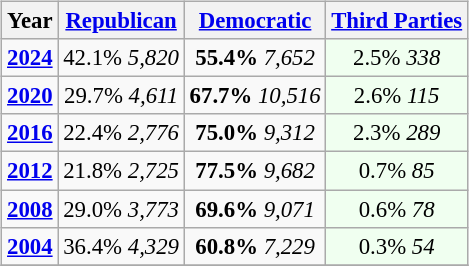<table class="wikitable" style="float:right; font-size:95%;">
<tr>
<th>Year</th>
<th><a href='#'>Republican</a></th>
<th><a href='#'>Democratic</a></th>
<th><a href='#'>Third Parties</a></th>
</tr>
<tr>
<td style="text-align:center;" ><strong><a href='#'>2024</a></strong></td>
<td style="text-align:center;" >42.1% <em>5,820</em></td>
<td style="text-align:center;" ><strong>55.4%</strong>  <em>7,652</em></td>
<td style="text-align:center; background:honeyDew;">2.5% <em>338</em></td>
</tr>
<tr>
<td style="text-align:center;" ><strong><a href='#'>2020</a></strong></td>
<td style="text-align:center;" >29.7% <em>4,611</em></td>
<td style="text-align:center;" ><strong>67.7%</strong>  <em>10,516</em></td>
<td style="text-align:center; background:honeyDew;">2.6% <em>115</em></td>
</tr>
<tr>
<td style="text-align:center;" ><strong><a href='#'>2016</a></strong></td>
<td style="text-align:center;" >22.4% <em>2,776</em></td>
<td style="text-align:center;" ><strong>75.0%</strong> <em>9,312</em></td>
<td style="text-align:center; background:honeyDew;">2.3% <em>289</em></td>
</tr>
<tr>
<td style="text-align:center;" ><strong><a href='#'>2012</a></strong></td>
<td style="text-align:center;" >21.8% <em>2,725</em></td>
<td style="text-align:center;" ><strong>77.5%</strong> <em>9,682</em></td>
<td style="text-align:center; background:honeyDew;">0.7% <em>85</em></td>
</tr>
<tr>
<td style="text-align:center;" ><strong><a href='#'>2008</a></strong></td>
<td style="text-align:center;" >29.0%  <em>3,773</em></td>
<td style="text-align:center;" ><strong>69.6%</strong> <em>9,071</em></td>
<td style="text-align:center; background:honeyDew;">0.6% <em>78</em></td>
</tr>
<tr>
<td style="text-align:center;" ><strong><a href='#'>2004</a></strong></td>
<td style="text-align:center;" >36.4% <em>4,329</em></td>
<td style="text-align:center;" ><strong>60.8%</strong>   <em>7,229</em></td>
<td style="text-align:center; background:honeyDew;">0.3% <em>54</em></td>
</tr>
<tr>
</tr>
</table>
